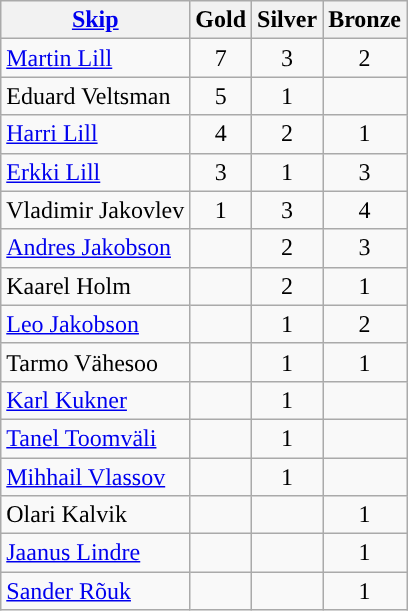<table class="wikitable" style="text-align:center;">
<tr>
<th><a href='#'>Skip</a></th>
<th>Gold</th>
<th>Silver</th>
<th>Bronze</th>
</tr>
<tr>
<td align="left"><a href='#'>Martin Lill</a></td>
<td>7</td>
<td>3</td>
<td>2</td>
</tr>
<tr>
<td align="left">Eduard Veltsman</td>
<td>5</td>
<td>1</td>
<td></td>
</tr>
<tr>
<td align="left"><a href='#'>Harri Lill</a></td>
<td>4</td>
<td>2</td>
<td>1</td>
</tr>
<tr>
<td align="left"><a href='#'>Erkki Lill</a></td>
<td>3</td>
<td>1</td>
<td>3</td>
</tr>
<tr>
<td align="left">Vladimir Jakovlev</td>
<td>1</td>
<td>3</td>
<td>4</td>
</tr>
<tr>
<td align="left"><a href='#'>Andres Jakobson</a></td>
<td></td>
<td>2</td>
<td>3</td>
</tr>
<tr>
<td align="left">Kaarel Holm</td>
<td></td>
<td>2</td>
<td>1</td>
</tr>
<tr>
<td align="left"><a href='#'>Leo Jakobson</a></td>
<td></td>
<td>1</td>
<td>2</td>
</tr>
<tr>
<td align="left">Tarmo Vähesoo</td>
<td></td>
<td>1</td>
<td>1</td>
</tr>
<tr>
<td align="left"><a href='#'>Karl Kukner</a></td>
<td></td>
<td>1</td>
<td></td>
</tr>
<tr>
<td align="left"><a href='#'>Tanel Toomväli</a></td>
<td></td>
<td>1</td>
<td></td>
</tr>
<tr>
<td align="left"><a href='#'>Mihhail Vlassov</a></td>
<td></td>
<td>1</td>
<td></td>
</tr>
<tr>
<td align="left">Olari Kalvik</td>
<td></td>
<td></td>
<td>1</td>
</tr>
<tr>
<td align="left"><a href='#'>Jaanus Lindre</a></td>
<td></td>
<td></td>
<td>1</td>
</tr>
<tr>
<td align="left"><a href='#'>Sander Rõuk</a></td>
<td></td>
<td></td>
<td>1<br></td>
</tr>
</table>
